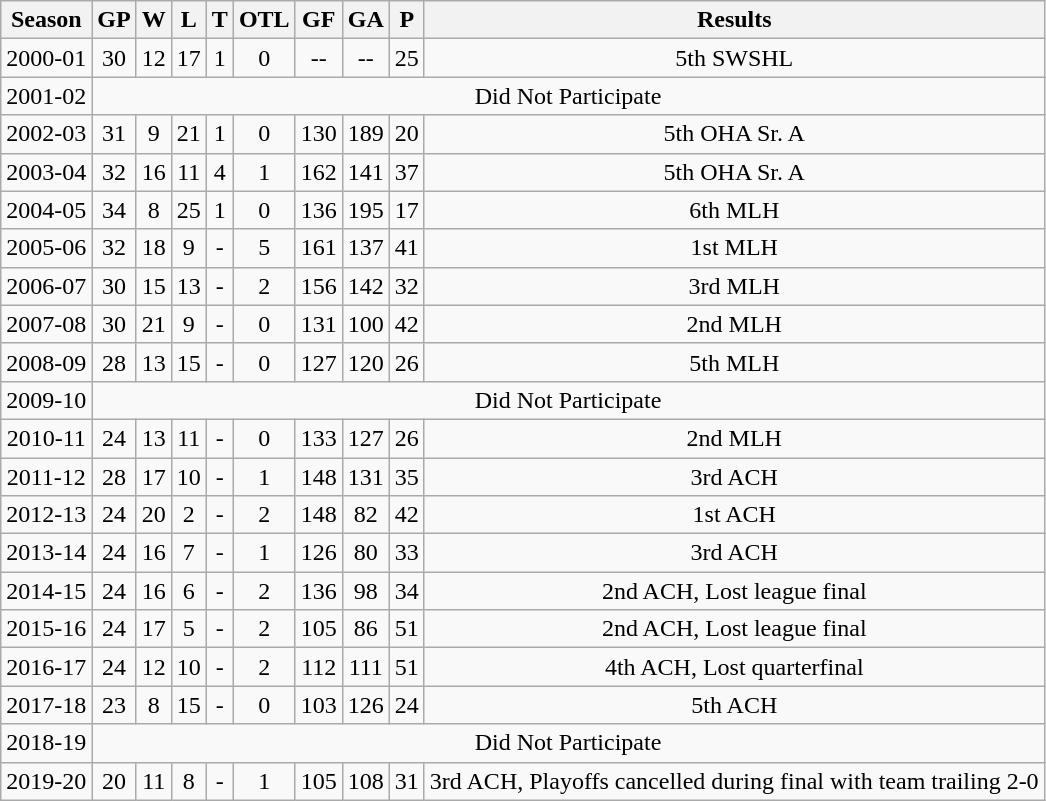<table class="wikitable">
<tr>
<th>Season</th>
<th>GP</th>
<th>W</th>
<th>L</th>
<th>T</th>
<th>OTL</th>
<th>GF</th>
<th>GA</th>
<th>P</th>
<th>Results</th>
</tr>
<tr align="center">
<td>2000-01</td>
<td>30</td>
<td>12</td>
<td>17</td>
<td>1</td>
<td>0</td>
<td>--</td>
<td>--</td>
<td>25</td>
<td>5th SWSHL</td>
</tr>
<tr align="center">
<td>2001-02</td>
<td colspan="11">Did Not Participate</td>
</tr>
<tr align="center">
<td>2002-03</td>
<td>31</td>
<td>9</td>
<td>21</td>
<td>1</td>
<td>0</td>
<td>130</td>
<td>189</td>
<td>20</td>
<td>5th OHA Sr. A</td>
</tr>
<tr align="center">
<td>2003-04</td>
<td>32</td>
<td>16</td>
<td>11</td>
<td>4</td>
<td>1</td>
<td>162</td>
<td>141</td>
<td>37</td>
<td>5th OHA Sr. A</td>
</tr>
<tr align="center">
<td>2004-05</td>
<td>34</td>
<td>8</td>
<td>25</td>
<td>1</td>
<td>0</td>
<td>136</td>
<td>195</td>
<td>17</td>
<td>6th MLH</td>
</tr>
<tr align="center">
<td>2005-06</td>
<td>32</td>
<td>18</td>
<td>9</td>
<td>-</td>
<td>5</td>
<td>161</td>
<td>137</td>
<td>41</td>
<td>1st MLH</td>
</tr>
<tr align="center">
<td>2006-07</td>
<td>30</td>
<td>15</td>
<td>13</td>
<td>-</td>
<td>2</td>
<td>156</td>
<td>142</td>
<td>32</td>
<td>3rd MLH</td>
</tr>
<tr align="center">
<td>2007-08</td>
<td>30</td>
<td>21</td>
<td>9</td>
<td>-</td>
<td>0</td>
<td>131</td>
<td>100</td>
<td>42</td>
<td>2nd MLH</td>
</tr>
<tr align="center">
<td>2008-09</td>
<td>28</td>
<td>13</td>
<td>15</td>
<td>-</td>
<td>0</td>
<td>127</td>
<td>120</td>
<td>26</td>
<td>5th MLH</td>
</tr>
<tr align="center">
<td>2009-10</td>
<td colspan="11">Did Not Participate</td>
</tr>
<tr align="center">
<td>2010-11</td>
<td>24</td>
<td>13</td>
<td>11</td>
<td>-</td>
<td>0</td>
<td>133</td>
<td>127</td>
<td>26</td>
<td>2nd MLH</td>
</tr>
<tr align="center">
<td>2011-12</td>
<td>28</td>
<td>17</td>
<td>10</td>
<td>-</td>
<td>1</td>
<td>148</td>
<td>131</td>
<td>35</td>
<td>3rd ACH</td>
</tr>
<tr align="center">
<td>2012-13</td>
<td>24</td>
<td>20</td>
<td>2</td>
<td>-</td>
<td>2</td>
<td>148</td>
<td>82</td>
<td>42</td>
<td>1st ACH</td>
</tr>
<tr align="center">
<td>2013-14</td>
<td>24</td>
<td>16</td>
<td>7</td>
<td>-</td>
<td>1</td>
<td>126</td>
<td>80</td>
<td>33</td>
<td>3rd ACH</td>
</tr>
<tr align="center">
<td>2014-15</td>
<td>24</td>
<td>16</td>
<td>6</td>
<td>-</td>
<td>2</td>
<td>136</td>
<td>98</td>
<td>34</td>
<td>2nd ACH, Lost league final</td>
</tr>
<tr align="center">
<td>2015-16</td>
<td>24</td>
<td>17</td>
<td>5</td>
<td>-</td>
<td>2</td>
<td>105</td>
<td>86</td>
<td>51</td>
<td>2nd ACH, Lost league final</td>
</tr>
<tr align="center">
<td>2016-17</td>
<td>24</td>
<td>12</td>
<td>10</td>
<td>-</td>
<td>2</td>
<td>112</td>
<td>111</td>
<td>51</td>
<td>4th ACH, Lost quarterfinal</td>
</tr>
<tr align="center">
<td>2017-18</td>
<td>23</td>
<td>8</td>
<td>15</td>
<td>-</td>
<td>0</td>
<td>103</td>
<td>126</td>
<td>24</td>
<td>5th ACH</td>
</tr>
<tr align="center">
<td>2018-19</td>
<td colspan="11">Did Not Participate</td>
</tr>
<tr align="center">
<td>2019-20</td>
<td>20</td>
<td>11</td>
<td>8</td>
<td>-</td>
<td>1</td>
<td>105</td>
<td>108</td>
<td>31</td>
<td>3rd ACH, Playoffs cancelled during final with team trailing 2-0</td>
</tr>
</table>
